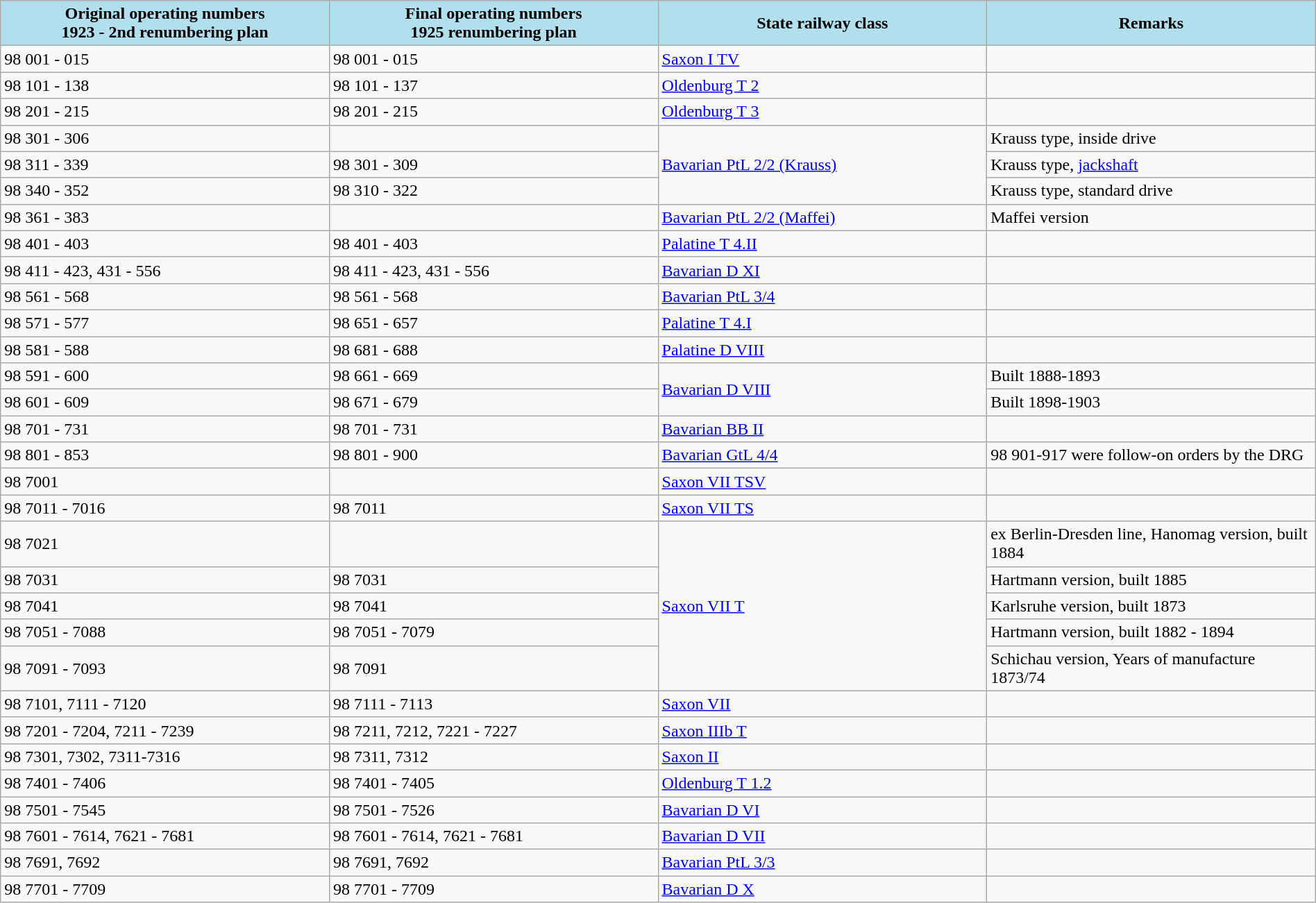<table class="wikitable" width="100%">
<tr>
<th style="background-color:#B2DFEE;" width="25%">Original operating numbers <br>1923 - 2nd renumbering plan</th>
<th style="background-color:#B2DFEE;" width="25%">Final operating numbers <br>1925 renumbering plan</th>
<th style="background-color:#B2DFEE;" width="25%">State railway class</th>
<th style="background-color:#B2DFEE;"  width="25%">Remarks</th>
</tr>
<tr>
<td>98 001 - 015</td>
<td>98 001 - 015</td>
<td><a href='#'>Saxon I TV</a></td>
<td></td>
</tr>
<tr>
<td>98 101 - 138</td>
<td>98 101 - 137</td>
<td><a href='#'>Oldenburg T 2</a></td>
<td></td>
</tr>
<tr>
<td>98 201 - 215</td>
<td>98 201 - 215</td>
<td><a href='#'>Oldenburg T 3</a></td>
<td></td>
</tr>
<tr>
<td>98 301 - 306</td>
<td></td>
<td rowspan="3"><a href='#'>Bavarian PtL 2/2 (Krauss)</a></td>
<td>Krauss type, inside drive</td>
</tr>
<tr>
<td>98 311 - 339</td>
<td>98 301 - 309</td>
<td>Krauss type, <a href='#'>jackshaft</a></td>
</tr>
<tr>
<td>98 340 - 352</td>
<td>98 310 - 322</td>
<td>Krauss type, standard drive</td>
</tr>
<tr>
<td>98 361 - 383</td>
<td></td>
<td><a href='#'>Bavarian PtL 2/2 (Maffei)</a></td>
<td>Maffei version</td>
</tr>
<tr>
<td>98 401 - 403</td>
<td>98 401 - 403</td>
<td><a href='#'>Palatine T 4.II</a></td>
<td></td>
</tr>
<tr>
<td>98 411 - 423, 431 - 556</td>
<td>98 411 - 423, 431 - 556</td>
<td><a href='#'>Bavarian D XI</a></td>
<td></td>
</tr>
<tr>
<td>98 561 - 568</td>
<td>98 561 - 568</td>
<td><a href='#'>Bavarian PtL 3/4</a></td>
<td></td>
</tr>
<tr>
<td>98 571 - 577</td>
<td>98 651 - 657</td>
<td><a href='#'>Palatine T 4.I</a></td>
<td></td>
</tr>
<tr>
<td>98 581 - 588</td>
<td>98 681 - 688</td>
<td><a href='#'>Palatine D VIII</a></td>
<td></td>
</tr>
<tr>
<td>98 591 - 600</td>
<td>98 661 - 669</td>
<td rowspan="2"><a href='#'>Bavarian D VIII</a></td>
<td>Built 1888-1893</td>
</tr>
<tr>
<td>98 601 - 609</td>
<td>98 671 - 679</td>
<td>Built 1898-1903</td>
</tr>
<tr>
<td>98 701 - 731</td>
<td>98 701 - 731</td>
<td><a href='#'>Bavarian BB II</a></td>
<td></td>
</tr>
<tr>
<td>98 801 - 853</td>
<td>98 801 - 900</td>
<td><a href='#'>Bavarian GtL 4/4</a></td>
<td>98 901-917 were follow-on orders by the DRG</td>
</tr>
<tr>
<td>98 7001</td>
<td></td>
<td><a href='#'>Saxon VII TSV</a></td>
<td></td>
</tr>
<tr>
<td>98 7011 - 7016</td>
<td>98 7011</td>
<td><a href='#'>Saxon VII TS</a></td>
<td></td>
</tr>
<tr>
<td>98 7021</td>
<td></td>
<td rowspan="5"><a href='#'>Saxon VII T</a></td>
<td>ex Berlin-Dresden line, Hanomag version, built 1884</td>
</tr>
<tr>
<td>98 7031</td>
<td>98 7031</td>
<td>Hartmann version, built 1885</td>
</tr>
<tr>
<td>98 7041</td>
<td>98 7041</td>
<td>Karlsruhe version, built 1873</td>
</tr>
<tr>
<td>98 7051 - 7088</td>
<td>98 7051 - 7079</td>
<td>Hartmann version, built 1882 - 1894</td>
</tr>
<tr>
<td>98 7091 - 7093</td>
<td>98 7091</td>
<td>Schichau version, Years of manufacture 1873/74</td>
</tr>
<tr>
<td>98 7101, 7111 - 7120</td>
<td>98 7111 - 7113</td>
<td><a href='#'>Saxon VII</a></td>
<td></td>
</tr>
<tr>
<td>98 7201 - 7204, 7211 - 7239</td>
<td>98 7211, 7212, 7221 - 7227</td>
<td><a href='#'>Saxon IIIb T</a></td>
<td></td>
</tr>
<tr>
<td>98 7301, 7302, 7311-7316</td>
<td>98 7311, 7312</td>
<td><a href='#'>Saxon II</a></td>
<td></td>
</tr>
<tr>
<td>98 7401 - 7406</td>
<td>98 7401 - 7405</td>
<td><a href='#'>Oldenburg T 1.2</a></td>
<td></td>
</tr>
<tr>
<td>98 7501 - 7545</td>
<td>98 7501 - 7526</td>
<td><a href='#'>Bavarian D VI</a></td>
<td></td>
</tr>
<tr>
<td>98 7601 - 7614, 7621 - 7681</td>
<td>98 7601 - 7614, 7621 - 7681</td>
<td><a href='#'>Bavarian D VII</a></td>
<td></td>
</tr>
<tr>
<td>98 7691, 7692</td>
<td>98 7691, 7692</td>
<td><a href='#'>Bavarian PtL 3/3</a></td>
</tr>
<tr>
<td>98 7701 - 7709</td>
<td>98 7701 - 7709</td>
<td><a href='#'>Bavarian D X</a></td>
<td></td>
</tr>
</table>
